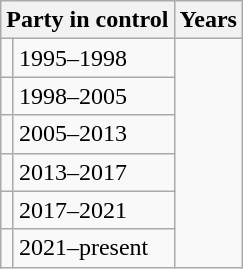<table class="wikitable">
<tr>
<th colspan="2">Party in control</th>
<th>Years</th>
</tr>
<tr>
<td></td>
<td>1995–1998</td>
</tr>
<tr>
<td></td>
<td>1998–2005</td>
</tr>
<tr>
<td></td>
<td>2005–2013</td>
</tr>
<tr>
<td></td>
<td>2013–2017</td>
</tr>
<tr>
<td></td>
<td>2017–2021</td>
</tr>
<tr>
<td></td>
<td>2021–present</td>
</tr>
</table>
